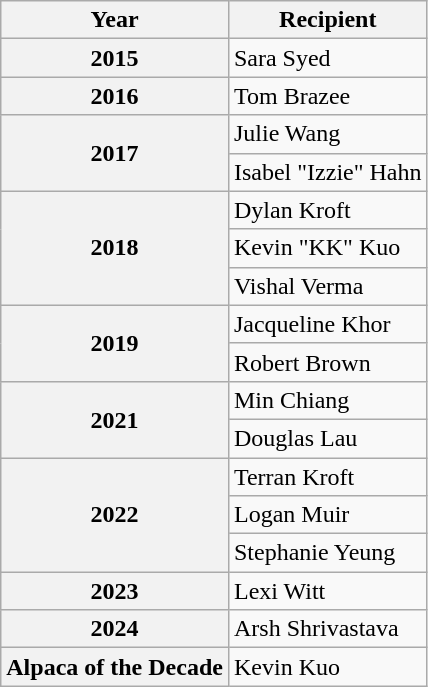<table class="wikitable mw-collapsible">
<tr>
<th><strong>Year</strong></th>
<th><strong>Recipient</strong></th>
</tr>
<tr>
<th>2015</th>
<td>Sara Syed</td>
</tr>
<tr>
<th>2016</th>
<td>Tom Brazee</td>
</tr>
<tr>
<th rowspan="2">2017</th>
<td>Julie Wang</td>
</tr>
<tr>
<td>Isabel "Izzie" Hahn</td>
</tr>
<tr>
<th rowspan="3">2018</th>
<td>Dylan Kroft</td>
</tr>
<tr>
<td>Kevin "KK" Kuo</td>
</tr>
<tr>
<td>Vishal Verma</td>
</tr>
<tr>
<th rowspan="2">2019</th>
<td>Jacqueline Khor</td>
</tr>
<tr>
<td>Robert Brown</td>
</tr>
<tr>
<th rowspan="2">2021</th>
<td>Min Chiang</td>
</tr>
<tr>
<td>Douglas Lau</td>
</tr>
<tr>
<th rowspan="3">2022</th>
<td>Terran Kroft</td>
</tr>
<tr>
<td>Logan Muir</td>
</tr>
<tr>
<td>Stephanie Yeung</td>
</tr>
<tr>
<th rowspan=“1”>2023</th>
<td>Lexi Witt</td>
</tr>
<tr>
<th>2024</th>
<td>Arsh Shrivastava</td>
</tr>
<tr>
<th rowspan="1">Alpaca of the Decade</th>
<td>Kevin Kuo</td>
</tr>
</table>
